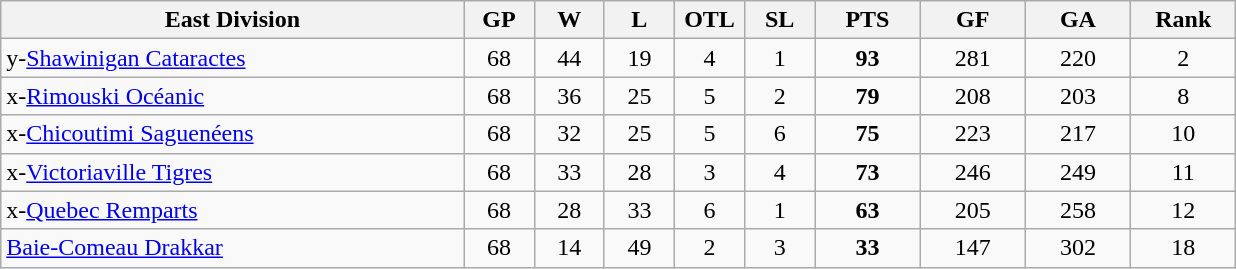<table class="wikitable" style="text-align:center">
<tr>
<th bgcolor="#DDDDFF" width="33%">East Division</th>
<th bgcolor="#DDDDFF" width="5%">GP</th>
<th bgcolor="#DDDDFF" width="5%">W</th>
<th bgcolor="#DDDDFF" width="5%">L</th>
<th bgcolor="#DDDDFF" width="5%">OTL</th>
<th bgcolor="#DDDDFF" width="5%">SL</th>
<th bgcolor="#DDDDFF" width="7.5%">PTS</th>
<th bgcolor="#DDDDFF" width="7.5%">GF</th>
<th bgcolor="#DDDDFF" width="7.5%">GA</th>
<th bgcolor="#DDDDFF" width="7.5%">Rank</th>
</tr>
<tr>
<td align=left>y-<a href='#'>Shawinigan Cataractes</a></td>
<td>68</td>
<td>44</td>
<td>19</td>
<td>4</td>
<td>1</td>
<td><strong>93</strong></td>
<td>281</td>
<td>220</td>
<td>2</td>
</tr>
<tr>
<td align=left>x-<a href='#'>Rimouski Océanic</a></td>
<td>68</td>
<td>36</td>
<td>25</td>
<td>5</td>
<td>2</td>
<td><strong>79</strong></td>
<td>208</td>
<td>203</td>
<td>8</td>
</tr>
<tr>
<td align=left>x-<a href='#'>Chicoutimi Saguenéens</a></td>
<td>68</td>
<td>32</td>
<td>25</td>
<td>5</td>
<td>6</td>
<td><strong>75</strong></td>
<td>223</td>
<td>217</td>
<td>10</td>
</tr>
<tr>
<td align=left>x-<a href='#'>Victoriaville Tigres</a></td>
<td>68</td>
<td>33</td>
<td>28</td>
<td>3</td>
<td>4</td>
<td><strong>73</strong></td>
<td>246</td>
<td>249</td>
<td>11</td>
</tr>
<tr>
<td align=left>x-<a href='#'>Quebec Remparts</a></td>
<td>68</td>
<td>28</td>
<td>33</td>
<td>6</td>
<td>1</td>
<td><strong>63</strong></td>
<td>205</td>
<td>258</td>
<td>12</td>
</tr>
<tr>
<td align=left><a href='#'>Baie-Comeau Drakkar</a></td>
<td>68</td>
<td>14</td>
<td>49</td>
<td>2</td>
<td>3</td>
<td><strong>33</strong></td>
<td>147</td>
<td>302</td>
<td>18</td>
</tr>
</table>
